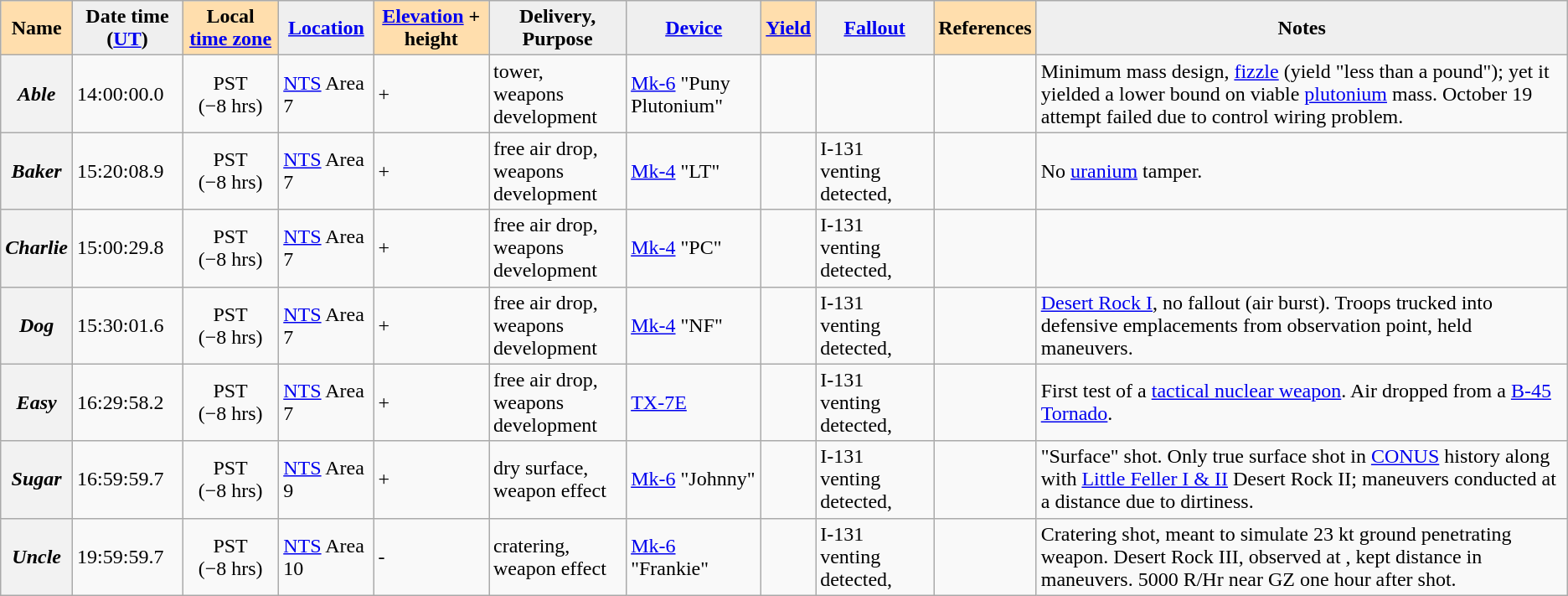<table class="wikitable sortable">
<tr>
<th style="background:#ffdead;">Name </th>
<th style="background:#efefef;">Date time (<a href='#'>UT</a>)</th>
<th style="background:#ffdead;">Local <a href='#'>time zone</a></th>
<th style="background:#efefef;"><a href='#'>Location</a></th>
<th style="background:#ffdead;"><a href='#'>Elevation</a> + height </th>
<th style="background:#efefef;">Delivery,<br>Purpose </th>
<th style="background:#efefef;"><a href='#'>Device</a></th>
<th style="background:#ffdead;"><a href='#'>Yield</a></th>
<th style="background:#efefef;" class="unsortable"><a href='#'>Fallout</a></th>
<th style="background:#ffdead;" class="unsortable">References</th>
<th style="background:#efefef;" class="unsortable">Notes</th>
</tr>
<tr>
<th><em>Able</em></th>
<td> 14:00:00.0</td>
<td style="text-align:center;">PST (−8 hrs)</td>
<td><a href='#'>NTS</a> Area 7 </td>
<td> + </td>
<td>tower,<br>weapons development</td>
<td><a href='#'>Mk-6</a> "Puny Plutonium"</td>
<td style="text-align:center;"></td>
<td></td>
<td></td>
<td>Minimum mass design, <a href='#'>fizzle</a> (yield "less than a pound"); yet it yielded a lower bound on viable <a href='#'>plutonium</a> mass. October 19 attempt failed due to control wiring problem.</td>
</tr>
<tr>
<th><em>Baker</em></th>
<td> 15:20:08.9</td>
<td style="text-align:center;">PST (−8 hrs)</td>
<td><a href='#'>NTS</a> Area 7 </td>
<td> + </td>
<td>free air drop,<br>weapons development</td>
<td><a href='#'>Mk-4</a> "LT"</td>
<td style="text-align:center;"></td>
<td>I-131 venting detected, </td>
<td></td>
<td>No <a href='#'>uranium</a> tamper.</td>
</tr>
<tr>
<th><em>Charlie</em></th>
<td> 15:00:29.8</td>
<td style="text-align:center;">PST (−8 hrs)</td>
<td><a href='#'>NTS</a> Area 7 </td>
<td> + </td>
<td>free air drop,<br>weapons development</td>
<td><a href='#'>Mk-4</a> "PC"</td>
<td style="text-align:center;"></td>
<td>I-131 venting detected, </td>
<td></td>
<td></td>
</tr>
<tr>
<th><em>Dog</em></th>
<td> 15:30:01.6</td>
<td style="text-align:center;">PST (−8 hrs)</td>
<td><a href='#'>NTS</a> Area 7 </td>
<td> + </td>
<td>free air drop,<br>weapons development</td>
<td><a href='#'>Mk-4</a> "NF"</td>
<td style="text-align:center;"></td>
<td>I-131 venting detected, </td>
<td></td>
<td><a href='#'>Desert Rock I</a>, no fallout (air burst).  Troops trucked into defensive emplacements from  observation point, held maneuvers.</td>
</tr>
<tr>
<th><em>Easy</em></th>
<td> 16:29:58.2</td>
<td style="text-align:center;">PST (−8 hrs)</td>
<td><a href='#'>NTS</a> Area 7 </td>
<td> + </td>
<td>free air drop,<br>weapons development</td>
<td><a href='#'>TX-7E</a></td>
<td style="text-align:center;"></td>
<td>I-131 venting detected, </td>
<td></td>
<td>First test of a <a href='#'>tactical nuclear weapon</a>. Air dropped from a <a href='#'>B-45 Tornado</a>.</td>
</tr>
<tr>
<th><em>Sugar</em></th>
<td> 16:59:59.7</td>
<td style="text-align:center;">PST (−8 hrs)</td>
<td><a href='#'>NTS</a> Area 9 </td>
<td> + </td>
<td>dry surface,<br>weapon effect</td>
<td><a href='#'>Mk-6</a> "Johnny"</td>
<td style="text-align:center;"></td>
<td>I-131 venting detected, </td>
<td></td>
<td>"Surface" shot. Only true surface shot in <a href='#'>CONUS</a> history along with <a href='#'>Little Feller I & II</a> Desert Rock II; maneuvers conducted at a distance due to dirtiness.</td>
</tr>
<tr>
<th><em>Uncle</em></th>
<td> 19:59:59.7</td>
<td style="text-align:center;">PST (−8 hrs)</td>
<td><a href='#'>NTS</a> Area 10 </td>
<td> - </td>
<td>cratering,<br>weapon effect</td>
<td><a href='#'>Mk-6</a> "Frankie"</td>
<td style="text-align:center;"></td>
<td>I-131 venting detected, </td>
<td></td>
<td>Cratering shot, meant to simulate 23 kt ground penetrating weapon. Desert Rock III, observed at , kept distance in maneuvers.  5000 R/Hr near GZ  one hour after shot.</td>
</tr>
</table>
